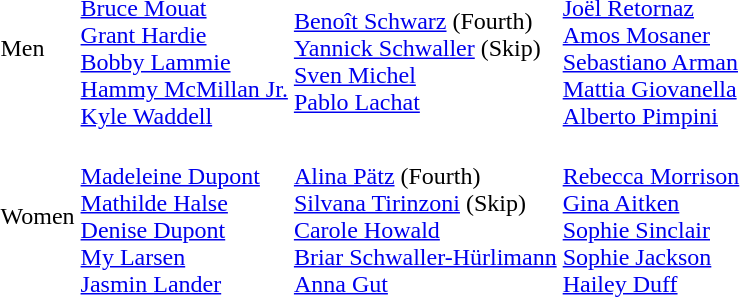<table>
<tr>
<td>Men</td>
<td><strong></strong><br><a href='#'>Bruce Mouat</a><br><a href='#'>Grant Hardie</a><br><a href='#'>Bobby Lammie</a><br><a href='#'>Hammy McMillan Jr.</a><br><a href='#'>Kyle Waddell</a></td>
<td><strong></strong><br><a href='#'>Benoît Schwarz</a> (Fourth)<br><a href='#'>Yannick Schwaller</a> (Skip)<br><a href='#'>Sven Michel</a><br><a href='#'>Pablo Lachat</a></td>
<td><strong></strong><br><a href='#'>Joël Retornaz</a><br><a href='#'>Amos Mosaner</a><br><a href='#'>Sebastiano Arman</a><br><a href='#'>Mattia Giovanella</a><br><a href='#'>Alberto Pimpini</a></td>
</tr>
<tr>
<td>Women</td>
<td><strong></strong><br><a href='#'>Madeleine Dupont</a><br><a href='#'>Mathilde Halse</a><br><a href='#'>Denise Dupont</a><br><a href='#'>My Larsen</a><br><a href='#'>Jasmin Lander</a></td>
<td><strong></strong><br><a href='#'>Alina Pätz</a> (Fourth)<br><a href='#'>Silvana Tirinzoni</a> (Skip)<br><a href='#'>Carole Howald</a><br><a href='#'>Briar Schwaller-Hürlimann</a><br><a href='#'>Anna Gut</a></td>
<td><strong></strong><br><a href='#'>Rebecca Morrison</a><br><a href='#'>Gina Aitken</a><br><a href='#'>Sophie Sinclair</a><br><a href='#'>Sophie Jackson</a><br><a href='#'>Hailey Duff</a></td>
</tr>
</table>
